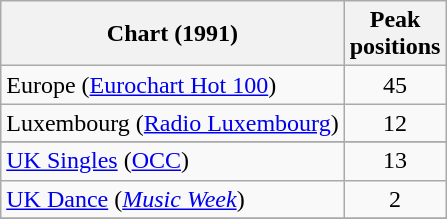<table class="wikitable sortable">
<tr>
<th>Chart (1991)</th>
<th>Peak<br>positions</th>
</tr>
<tr>
<td>Europe (<a href='#'>Eurochart Hot 100</a>)</td>
<td align="center">45</td>
</tr>
<tr>
<td>Luxembourg (<a href='#'>Radio Luxembourg</a>)</td>
<td align="center">12</td>
</tr>
<tr>
</tr>
<tr>
</tr>
<tr>
<td><a href='#'>UK Singles</a> (<a href='#'>OCC</a>)</td>
<td align="center">13</td>
</tr>
<tr>
<td><a href='#'>UK Dance</a> (<em><a href='#'>Music Week</a></em>)</td>
<td align="center">2</td>
</tr>
<tr>
</tr>
</table>
